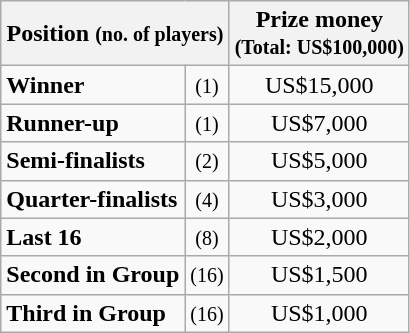<table class="wikitable">
<tr>
<th colspan=2>Position <small>(no. of players)</small></th>
<th>Prize money<br><small>(Total: US$100,000)</small></th>
</tr>
<tr>
<td><strong>Winner</strong></td>
<td align=center><small>(1)</small></td>
<td align=center>US$15,000</td>
</tr>
<tr>
<td><strong>Runner-up</strong></td>
<td align=center><small>(1)</small></td>
<td align=center>US$7,000</td>
</tr>
<tr>
<td><strong>Semi-finalists</strong></td>
<td align=center><small>(2)</small></td>
<td align=center>US$5,000</td>
</tr>
<tr>
<td><strong>Quarter-finalists</strong></td>
<td align=center><small>(4)</small></td>
<td align=center>US$3,000</td>
</tr>
<tr>
<td><strong>Last 16</strong></td>
<td align=center><small>(8)</small></td>
<td align=center>US$2,000</td>
</tr>
<tr>
<td><strong>Second in Group</strong></td>
<td align=center><small>(16)</small></td>
<td align=center>US$1,500</td>
</tr>
<tr>
<td><strong>Third in Group</strong></td>
<td align=center><small>(16)</small></td>
<td align=center>US$1,000</td>
</tr>
</table>
